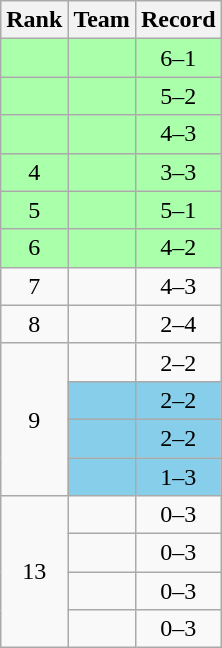<table class="wikitable">
<tr>
<th>Rank</th>
<th>Team</th>
<th>Record</th>
</tr>
<tr bgcolor="#aaffaa">
<td align=center></td>
<td></td>
<td align=center>6–1</td>
</tr>
<tr bgcolor="#aaffaa">
<td align=center></td>
<td></td>
<td align=center>5–2</td>
</tr>
<tr bgcolor="#aaffaa">
<td align=center></td>
<td></td>
<td align=center>4–3</td>
</tr>
<tr bgcolor="#aaffaa">
<td align=center>4</td>
<td></td>
<td align=center>3–3</td>
</tr>
<tr bgcolor="#aaffaa">
<td align=center>5</td>
<td></td>
<td align=center>5–1</td>
</tr>
<tr bgcolor="#aaffaa">
<td align=center>6</td>
<td></td>
<td align=center>4–2</td>
</tr>
<tr>
<td align=center>7</td>
<td></td>
<td align=center>4–3</td>
</tr>
<tr>
<td align=center>8</td>
<td></td>
<td align=center>2–4</td>
</tr>
<tr>
<td align=center rowspan=4>9</td>
<td></td>
<td align=center>2–2</td>
</tr>
<tr bgcolor="skyblue">
<td></td>
<td align=center>2–2</td>
</tr>
<tr bgcolor="skyblue">
<td></td>
<td align=center>2–2</td>
</tr>
<tr bgcolor="skyblue">
<td></td>
<td align=center>1–3</td>
</tr>
<tr>
<td align=center rowspan=4>13</td>
<td></td>
<td align=center>0–3</td>
</tr>
<tr>
<td></td>
<td align=center>0–3</td>
</tr>
<tr>
<td></td>
<td align=center>0–3</td>
</tr>
<tr>
<td></td>
<td align=center>0–3</td>
</tr>
</table>
